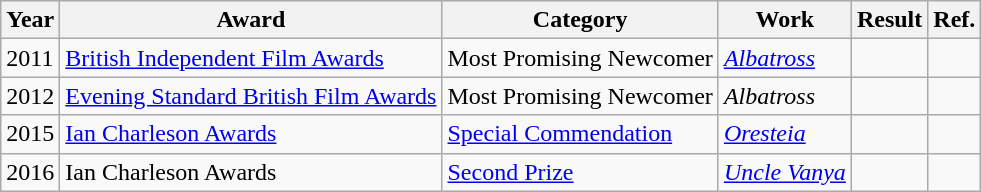<table class="wikitable">
<tr>
<th>Year</th>
<th>Award</th>
<th>Category</th>
<th>Work</th>
<th>Result</th>
<th>Ref.</th>
</tr>
<tr>
<td>2011</td>
<td><a href='#'>British Independent Film Awards</a></td>
<td>Most Promising Newcomer</td>
<td><em><a href='#'>Albatross</a></em></td>
<td></td>
<td style = "text-align: center;"></td>
</tr>
<tr>
<td>2012</td>
<td><a href='#'>Evening Standard British Film Awards</a></td>
<td>Most Promising Newcomer</td>
<td><em>Albatross</em></td>
<td></td>
<td style = "text-align: center;"></td>
</tr>
<tr>
<td>2015</td>
<td><a href='#'>Ian Charleson Awards</a></td>
<td><a href='#'>Special Commendation</a></td>
<td><em><a href='#'>Oresteia</a></em></td>
<td></td>
<td></td>
</tr>
<tr>
<td>2016</td>
<td>Ian Charleson Awards</td>
<td><a href='#'>Second Prize</a></td>
<td><em><a href='#'>Uncle Vanya</a></em></td>
<td></td>
<td style = "text-align: center;"></td>
</tr>
</table>
